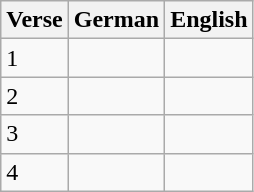<table class="wikitable">
<tr>
<th>Verse</th>
<th>German</th>
<th>English</th>
</tr>
<tr>
<td valign="top">1</td>
<td></td>
<td></td>
</tr>
<tr>
<td valign="top">2</td>
<td></td>
<td></td>
</tr>
<tr>
<td valign="top">3</td>
<td></td>
<td></td>
</tr>
<tr>
<td valign="top">4</td>
<td></td>
<td></td>
</tr>
</table>
